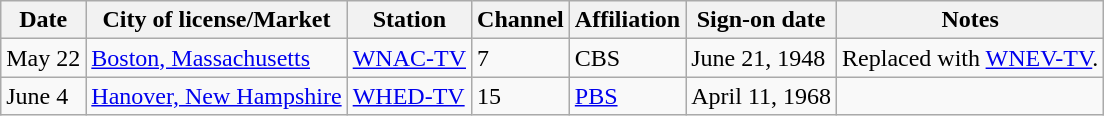<table class="wikitable sortable">
<tr>
<th>Date</th>
<th>City of license/Market</th>
<th>Station</th>
<th>Channel</th>
<th>Affiliation</th>
<th>Sign-on date</th>
<th>Notes</th>
</tr>
<tr>
<td>May 22</td>
<td><a href='#'>Boston, Massachusetts</a></td>
<td><a href='#'>WNAC-TV</a></td>
<td>7</td>
<td>CBS</td>
<td>June 21, 1948</td>
<td>Replaced with <a href='#'>WNEV-TV</a>.</td>
</tr>
<tr>
<td>June 4</td>
<td><a href='#'>Hanover, New Hampshire</a></td>
<td><a href='#'>WHED-TV</a></td>
<td>15</td>
<td><a href='#'>PBS</a></td>
<td>April 11, 1968</td>
</tr>
</table>
